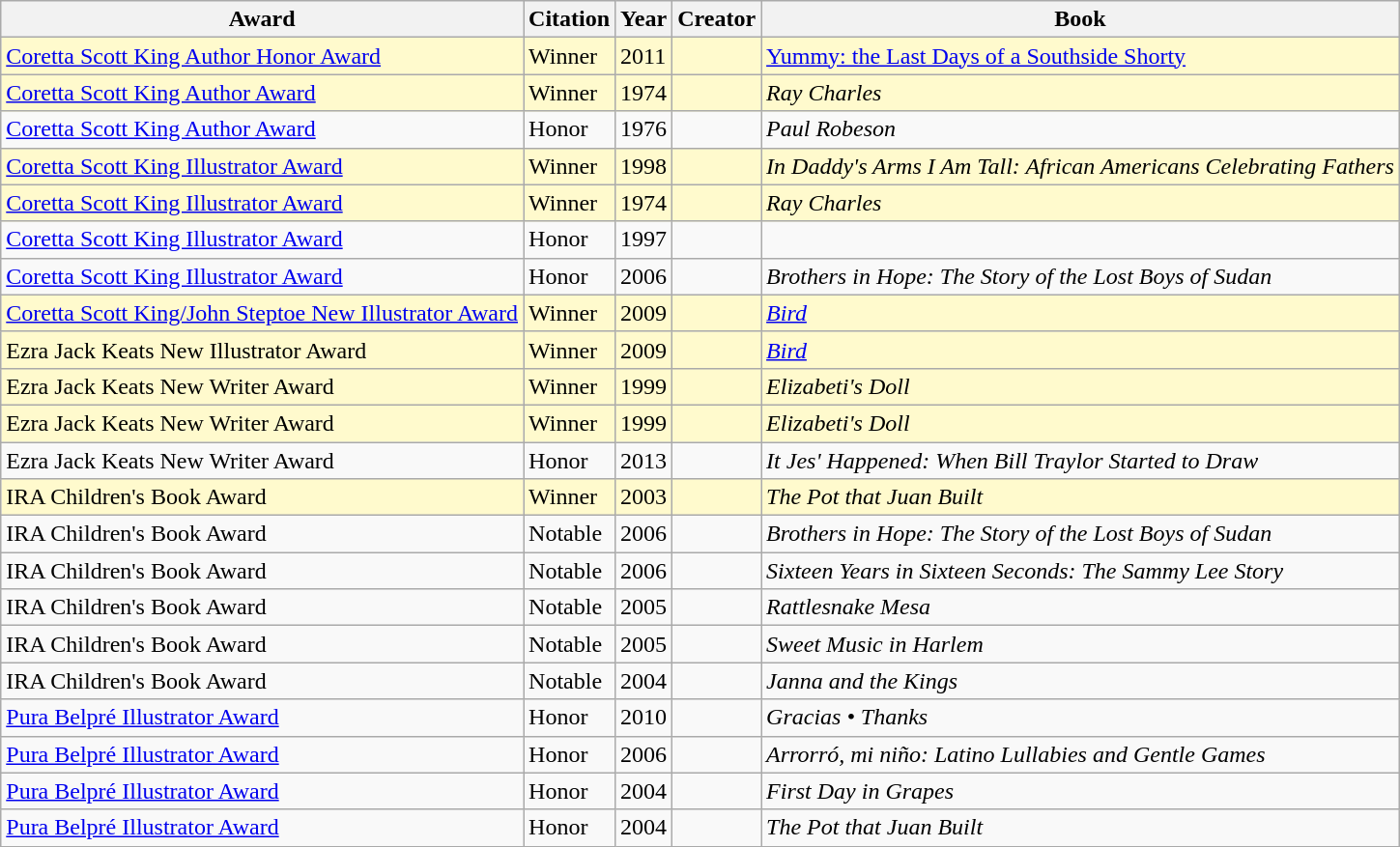<table class="sortable wikitable">
<tr>
<th>Award</th>
<th>Citation</th>
<th>Year</th>
<th>Creator</th>
<th>Book</th>
</tr>
<tr style="background:LemonChiffon; color:black">
<td><a href='#'>Coretta Scott King Author Honor Award</a></td>
<td>Winner</td>
<td>2011</td>
<td></td>
<td><a href='#'>Yummy: the Last Days of a Southside Shorty</a></td>
</tr>
<tr style="background:LemonChiffon; color:black">
<td><a href='#'>Coretta Scott King Author Award</a></td>
<td>Winner</td>
<td>1974</td>
<td></td>
<td><em>Ray Charles</em></td>
</tr>
<tr>
<td><a href='#'>Coretta Scott King Author Award</a></td>
<td>Honor</td>
<td>1976</td>
<td></td>
<td><em>Paul Robeson</em></td>
</tr>
<tr style="background:LemonChiffon; color:black">
<td><a href='#'>Coretta Scott King Illustrator Award</a></td>
<td>Winner</td>
<td>1998</td>
<td></td>
<td><em>In Daddy's Arms I Am Tall: African Americans Celebrating Fathers</em></td>
</tr>
<tr style="background:LemonChiffon; color:black">
<td><a href='#'>Coretta Scott King Illustrator Award</a></td>
<td>Winner</td>
<td>1974</td>
<td></td>
<td><em>Ray Charles</em></td>
</tr>
<tr>
<td><a href='#'>Coretta Scott King Illustrator Award</a></td>
<td>Honor</td>
<td>1997</td>
<td></td>
<td></td>
</tr>
<tr>
<td><a href='#'>Coretta Scott King Illustrator Award</a></td>
<td>Honor</td>
<td>2006</td>
<td></td>
<td><em>Brothers in Hope: The Story of the Lost Boys of Sudan</em></td>
</tr>
<tr style="background:LemonChiffon; color:black">
<td><a href='#'>Coretta Scott King/John Steptoe New Illustrator Award</a></td>
<td>Winner</td>
<td>2009</td>
<td></td>
<td><em><a href='#'>Bird</a></em></td>
</tr>
<tr style="background:LemonChiffon; color:black">
<td>Ezra Jack Keats New Illustrator Award</td>
<td>Winner</td>
<td>2009</td>
<td></td>
<td><em><a href='#'>Bird</a></em></td>
</tr>
<tr style="background:LemonChiffon; color:black">
<td>Ezra Jack Keats New Writer Award</td>
<td>Winner</td>
<td>1999</td>
<td></td>
<td><em>Elizabeti's Doll</em></td>
</tr>
<tr style="background:LemonChiffon; color:black">
<td>Ezra Jack Keats New Writer Award</td>
<td>Winner</td>
<td>1999</td>
<td></td>
<td><em>Elizabeti's Doll</em></td>
</tr>
<tr>
<td>Ezra Jack Keats New Writer Award</td>
<td>Honor</td>
<td>2013</td>
<td></td>
<td><em>It Jes' Happened: When Bill Traylor Started to Draw</em></td>
</tr>
<tr style="background:LemonChiffon; color:black">
<td>IRA Children's Book Award</td>
<td>Winner</td>
<td>2003</td>
<td></td>
<td><em>The Pot that Juan Built</em></td>
</tr>
<tr>
<td>IRA Children's Book Award</td>
<td>Notable</td>
<td>2006</td>
<td></td>
<td><em>Brothers in Hope: The Story of the Lost Boys of Sudan</em></td>
</tr>
<tr>
<td>IRA Children's Book Award</td>
<td>Notable</td>
<td>2006</td>
<td></td>
<td><em>Sixteen Years in Sixteen Seconds: The Sammy Lee Story</em></td>
</tr>
<tr>
<td>IRA Children's Book Award</td>
<td>Notable</td>
<td>2005</td>
<td></td>
<td><em>Rattlesnake Mesa</em></td>
</tr>
<tr>
<td>IRA Children's Book Award</td>
<td>Notable</td>
<td>2005</td>
<td></td>
<td><em>Sweet Music in Harlem</em></td>
</tr>
<tr>
<td>IRA Children's Book Award</td>
<td>Notable</td>
<td>2004</td>
<td></td>
<td><em>Janna and the Kings</em></td>
</tr>
<tr>
<td><a href='#'>Pura Belpré Illustrator Award</a></td>
<td>Honor</td>
<td>2010</td>
<td></td>
<td><em>Gracias • Thanks</em></td>
</tr>
<tr>
<td><a href='#'>Pura Belpré Illustrator Award</a></td>
<td>Honor</td>
<td>2006</td>
<td></td>
<td><em>Arrorró, mi niño: Latino Lullabies and Gentle Games</em></td>
</tr>
<tr>
<td><a href='#'>Pura Belpré Illustrator Award</a></td>
<td>Honor</td>
<td>2004</td>
<td></td>
<td><em>First Day in Grapes</em></td>
</tr>
<tr>
<td><a href='#'>Pura Belpré Illustrator Award</a></td>
<td>Honor</td>
<td>2004</td>
<td></td>
<td><em>The Pot that Juan Built</em></td>
</tr>
</table>
